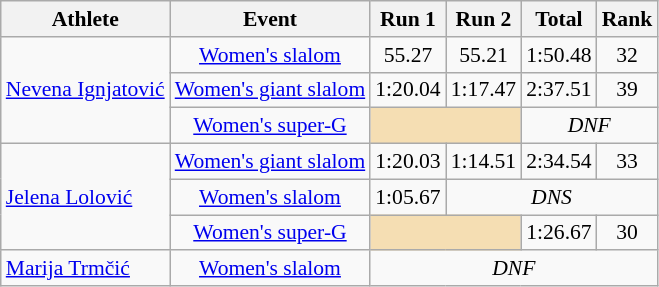<table class="wikitable" style="font-size:90%">
<tr>
<th>Athlete</th>
<th>Event</th>
<th>Run 1</th>
<th>Run 2</th>
<th>Total</th>
<th>Rank</th>
</tr>
<tr>
<td rowspan="3"><a href='#'>Nevena Ignjatović</a></td>
<td align="center"><a href='#'>Women's slalom</a></td>
<td align="center">55.27</td>
<td align="center">55.21</td>
<td align="center">1:50.48</td>
<td align="center">32</td>
</tr>
<tr>
<td align="center"><a href='#'>Women's giant slalom</a></td>
<td align="center">1:20.04</td>
<td align="center">1:17.47</td>
<td align="center">2:37.51</td>
<td align="center">39</td>
</tr>
<tr>
<td align="center"><a href='#'>Women's super-G</a></td>
<td colspan="2" bgcolor="wheat"></td>
<td align=center colspan=2><em>DNF</em></td>
</tr>
<tr>
<td rowspan="3"><a href='#'>Jelena Lolović</a></td>
<td align="center"><a href='#'>Women's giant slalom</a></td>
<td align="center">1:20.03</td>
<td align="center">1:14.51</td>
<td align="center">2:34.54</td>
<td align="center">33</td>
</tr>
<tr>
<td align="center"><a href='#'>Women's slalom</a></td>
<td align="center">1:05.67</td>
<td colspan="3" align="center"><em>DNS</em></td>
</tr>
<tr>
<td align="center"><a href='#'>Women's super-G</a></td>
<td colspan="2" bgcolor="wheat"></td>
<td align="center">1:26.67</td>
<td align="center">30</td>
</tr>
<tr>
<td><a href='#'>Marija Trmčić</a></td>
<td align="center"><a href='#'>Women's slalom</a></td>
<td colspan="4" align="center"><em>DNF</em></td>
</tr>
</table>
